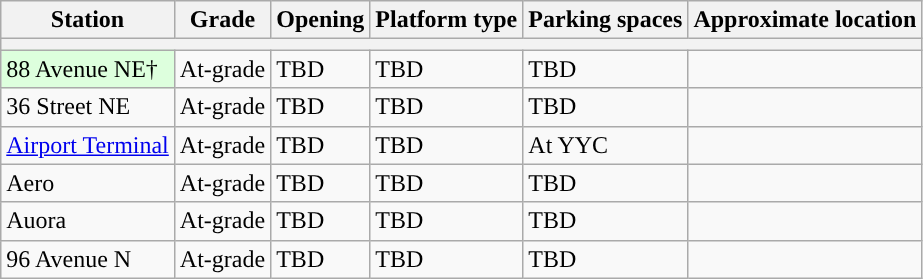<table class="wikitable sortable">
<tr>
<th>Station</th>
<th>Grade</th>
<th>Opening</th>
<th>Platform type</th>
<th data-sort-type="number">Parking spaces</th>
<th class="unsortable">Approximate location</th>
</tr>
<tr>
<th colspan="6" style="background:#"></th>
</tr>
<tr>
<td style="background-color:#ddffdd">88 Avenue NE†</td>
<td>At-grade</td>
<td>TBD</td>
<td>TBD</td>
<td>TBD</td>
<td></td>
</tr>
<tr>
<td>36 Street NE</td>
<td>At-grade</td>
<td>TBD</td>
<td>TBD</td>
<td>TBD</td>
<td></td>
</tr>
<tr>
<td><a href='#'>Airport Terminal</a></td>
<td>At-grade</td>
<td>TBD</td>
<td>TBD</td>
<td>At YYC</td>
<td></td>
</tr>
<tr>
<td>Aero</td>
<td>At-grade</td>
<td>TBD</td>
<td>TBD</td>
<td>TBD</td>
<td></td>
</tr>
<tr>
<td>Auora</td>
<td>At-grade</td>
<td>TBD</td>
<td>TBD</td>
<td>TBD</td>
<td></td>
</tr>
<tr>
<td>96 Avenue N</td>
<td>At-grade</td>
<td>TBD</td>
<td>TBD</td>
<td>TBD</td>
<td></td>
</tr>
</table>
